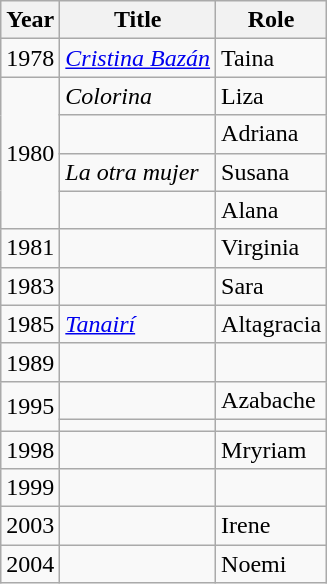<table class="wikitable">
<tr>
<th>Year</th>
<th>Title</th>
<th>Role</th>
</tr>
<tr>
<td>1978</td>
<td><em><a href='#'>Cristina Bazán</a></em></td>
<td>Taina</td>
</tr>
<tr>
<td rowspan="4">1980</td>
<td><em>Colorina</em></td>
<td>Liza</td>
</tr>
<tr>
<td></td>
<td>Adriana</td>
</tr>
<tr>
<td><em>La otra mujer</em></td>
<td>Susana</td>
</tr>
<tr>
<td></td>
<td>Alana</td>
</tr>
<tr>
<td>1981</td>
<td><em></em></td>
<td>Virginia</td>
</tr>
<tr>
<td>1983</td>
<td><em></em></td>
<td>Sara</td>
</tr>
<tr>
<td>1985</td>
<td><em><a href='#'>Tanairí</a></em></td>
<td>Altagracia</td>
</tr>
<tr>
<td>1989</td>
<td></td>
<td></td>
</tr>
<tr>
<td rowspan="2">1995</td>
<td></td>
<td>Azabache</td>
</tr>
<tr>
<td></td>
<td></td>
</tr>
<tr>
<td>1998</td>
<td></td>
<td>Mryriam</td>
</tr>
<tr>
<td>1999</td>
<td></td>
<td></td>
</tr>
<tr>
<td>2003</td>
<td></td>
<td>Irene</td>
</tr>
<tr>
<td>2004</td>
<td></td>
<td>Noemi</td>
</tr>
</table>
